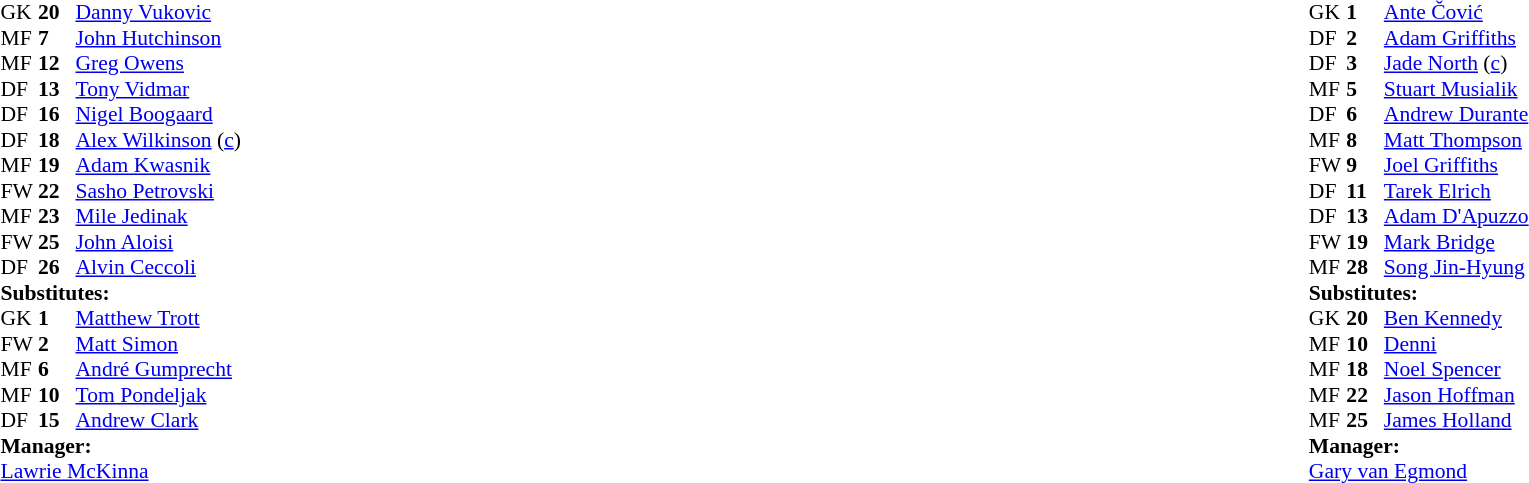<table class="sortable" style="width:100%;">
<tr>
<td style="vertical-align:top; width:50%;"><br><table style="font-size: 90%" cellspacing="0" cellpadding="0">
<tr>
<th width="25"></th>
<th width="25"></th>
</tr>
<tr>
<td>GK</td>
<td><strong>20</strong></td>
<td> <a href='#'>Danny Vukovic</a></td>
<td></td>
</tr>
<tr>
<td>MF</td>
<td><strong>7</strong></td>
<td> <a href='#'>John Hutchinson</a></td>
</tr>
<tr>
<td>MF</td>
<td><strong>12</strong></td>
<td> <a href='#'>Greg Owens</a></td>
<td></td>
<td></td>
</tr>
<tr>
<td>DF</td>
<td><strong>13</strong></td>
<td> <a href='#'>Tony Vidmar</a></td>
<td></td>
<td></td>
</tr>
<tr>
<td>DF</td>
<td><strong>16</strong></td>
<td> <a href='#'>Nigel Boogaard</a></td>
<td></td>
</tr>
<tr>
<td>DF</td>
<td><strong>18</strong></td>
<td> <a href='#'>Alex Wilkinson</a> (<a href='#'>c</a>)</td>
</tr>
<tr>
<td>MF</td>
<td><strong>19</strong></td>
<td> <a href='#'>Adam Kwasnik</a></td>
<td></td>
<td></td>
</tr>
<tr>
<td>FW</td>
<td><strong>22</strong></td>
<td> <a href='#'>Sasho Petrovski</a></td>
</tr>
<tr>
<td>MF</td>
<td><strong>23</strong></td>
<td> <a href='#'>Mile Jedinak</a></td>
<td></td>
<td></td>
</tr>
<tr>
<td>FW</td>
<td><strong>25</strong></td>
<td> <a href='#'>John Aloisi</a></td>
<td></td>
</tr>
<tr>
<td>DF</td>
<td><strong>26</strong></td>
<td> <a href='#'>Alvin Ceccoli</a></td>
</tr>
<tr>
<td colspan=3><strong>Substitutes:</strong></td>
</tr>
<tr>
<td>GK</td>
<td><strong>1</strong></td>
<td> <a href='#'>Matthew Trott</a></td>
</tr>
<tr>
<td>FW</td>
<td><strong>2</strong></td>
<td> <a href='#'>Matt Simon</a></td>
<td></td>
<td></td>
</tr>
<tr>
<td>MF</td>
<td><strong>6</strong></td>
<td> <a href='#'>André Gumprecht</a></td>
<td></td>
<td></td>
</tr>
<tr>
<td>MF</td>
<td><strong>10</strong></td>
<td> <a href='#'>Tom Pondeljak</a></td>
<td></td>
<td></td>
</tr>
<tr>
<td>DF</td>
<td><strong>15</strong></td>
<td> <a href='#'>Andrew Clark</a></td>
</tr>
<tr>
<td colspan=3><strong>Manager:</strong></td>
</tr>
<tr>
<td colspan=4> <a href='#'>Lawrie McKinna</a></td>
</tr>
</table>
</td>
<td></td>
<td style="vertical-align:top; width:50%;"><br><table cellspacing="0" cellpadding="0" style="font-size:90%; margin:auto;">
<tr>
<th width=25></th>
<th width=25></th>
</tr>
<tr>
<td>GK</td>
<td><strong>1</strong></td>
<td> <a href='#'>Ante Čović</a></td>
</tr>
<tr>
<td>DF</td>
<td><strong>2</strong></td>
<td> <a href='#'>Adam Griffiths</a></td>
<td></td>
</tr>
<tr>
<td>DF</td>
<td><strong>3</strong></td>
<td> <a href='#'>Jade North</a> (<a href='#'>c</a>)</td>
</tr>
<tr>
<td>MF</td>
<td><strong>5</strong></td>
<td> <a href='#'>Stuart Musialik</a></td>
</tr>
<tr>
<td>DF</td>
<td><strong>6</strong></td>
<td> <a href='#'>Andrew Durante</a></td>
</tr>
<tr>
<td>MF</td>
<td><strong>8</strong></td>
<td> <a href='#'>Matt Thompson</a></td>
<td></td>
<td></td>
</tr>
<tr>
<td>FW</td>
<td><strong>9</strong></td>
<td> <a href='#'>Joel Griffiths</a></td>
<td></td>
<td></td>
</tr>
<tr>
<td>DF</td>
<td><strong>11</strong></td>
<td> <a href='#'>Tarek Elrich</a></td>
</tr>
<tr>
<td>DF</td>
<td><strong>13</strong></td>
<td> <a href='#'>Adam D'Apuzzo</a></td>
</tr>
<tr>
<td>FW</td>
<td><strong>19</strong></td>
<td> <a href='#'>Mark Bridge</a></td>
<td></td>
<td></td>
</tr>
<tr>
<td>MF</td>
<td><strong>28</strong></td>
<td> <a href='#'>Song Jin-Hyung</a></td>
<td></td>
<td></td>
</tr>
<tr>
<td colspan=3><strong>Substitutes:</strong></td>
</tr>
<tr>
<td>GK</td>
<td><strong>20</strong></td>
<td> <a href='#'>Ben Kennedy</a></td>
</tr>
<tr>
<td>MF</td>
<td><strong>10</strong></td>
<td> <a href='#'>Denni</a></td>
<td></td>
<td></td>
</tr>
<tr>
<td>MF</td>
<td><strong>18</strong></td>
<td> <a href='#'>Noel Spencer</a></td>
</tr>
<tr>
<td>MF</td>
<td><strong>22</strong></td>
<td> <a href='#'>Jason Hoffman</a></td>
<td></td>
<td></td>
</tr>
<tr>
<td>MF</td>
<td><strong>25</strong></td>
<td> <a href='#'>James Holland</a></td>
<td></td>
<td></td>
</tr>
<tr>
<td colspan=3><strong>Manager:</strong></td>
</tr>
<tr>
<td colspan=4> <a href='#'>Gary van Egmond</a></td>
</tr>
</table>
</td>
</tr>
</table>
